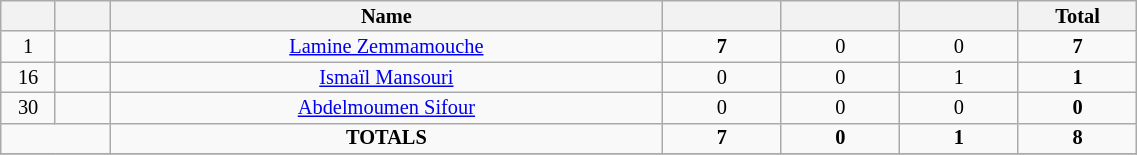<table class="wikitable sortable alternance"  style="font-size:85%; text-align:center; line-height:14px; width:60%;">
<tr>
<th width=15></th>
<th width=15></th>
<th width=210>Name</th>
<th width=40></th>
<th width=40></th>
<th width=40></th>
<th width=40>Total</th>
</tr>
<tr>
<td>1</td>
<td></td>
<td><a href='#'>Lamine Zemmamouche</a></td>
<td><strong>7</strong></td>
<td>0</td>
<td>0</td>
<td><strong>7</strong></td>
</tr>
<tr>
<td>16</td>
<td></td>
<td><a href='#'>Ismaïl Mansouri</a></td>
<td>0</td>
<td>0</td>
<td>1</td>
<td><strong>1</strong></td>
</tr>
<tr>
<td>30</td>
<td></td>
<td><a href='#'>Abdelmoumen Sifour</a></td>
<td>0</td>
<td>0</td>
<td>0</td>
<td><strong>0</strong></td>
</tr>
<tr>
<td colspan="2"></td>
<td><strong>TOTALS</strong></td>
<td><strong>7</strong></td>
<td><strong>0</strong></td>
<td><strong>1</strong></td>
<td><strong>8</strong></td>
</tr>
<tr>
</tr>
</table>
